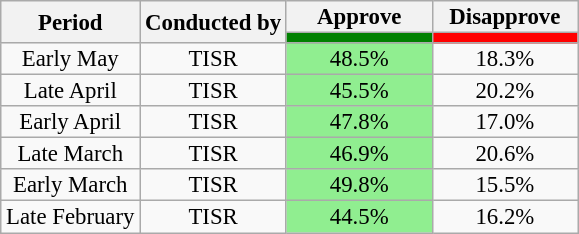<table class="wikitable sortable" style="text-align:center;font-size:95%;line-height:14px">
<tr>
<th rowspan="2">Period</th>
<th rowspan="2">Conducted by</th>
<th>Approve</th>
<th>Disapprove</th>
</tr>
<tr>
<th data-sort-="" style="background:green; color:white; width:90px;"></th>
<th data-sort-="" style="background:red; color:white; width:90px;"></th>
</tr>
<tr>
<td>Early May</td>
<td>TISR</td>
<td style="background:lightgreen;">48.5%</td>
<td>18.3%</td>
</tr>
<tr>
<td>Late April</td>
<td>TISR</td>
<td style="background:lightgreen;">45.5%</td>
<td>20.2%</td>
</tr>
<tr>
<td>Early April</td>
<td>TISR</td>
<td style="background:lightgreen;">47.8%</td>
<td>17.0%</td>
</tr>
<tr>
<td>Late March</td>
<td>TISR</td>
<td style="background:lightgreen;">46.9%</td>
<td>20.6%</td>
</tr>
<tr>
<td>Early March</td>
<td>TISR</td>
<td style="background:lightgreen;">49.8%</td>
<td>15.5%</td>
</tr>
<tr>
<td>Late February</td>
<td>TISR</td>
<td style="background:lightgreen;">44.5%</td>
<td>16.2%</td>
</tr>
</table>
